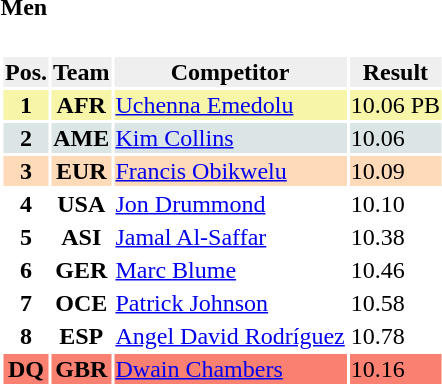<table>
<tr>
<td valign="top"><br><h4>Men</h4><table>
<tr bgcolor="#EFEFEF">
<th>Pos.</th>
<th>Team</th>
<th>Competitor</th>
<th>Result</th>
</tr>
<tr align="center" valign="top" bgcolor="#F7F6A8">
<th>1</th>
<th>AFR</th>
<td align="left"><a href='#'>Uchenna Emedolu</a></td>
<td align="left">10.06 PB</td>
</tr>
<tr align="center" valign="top" bgcolor="#DCE5E5">
<th>2</th>
<th>AME</th>
<td align="left"><a href='#'>Kim Collins</a></td>
<td align="left">10.06</td>
</tr>
<tr align="center" valign="top" bgcolor="#FFDAB9">
<th>3</th>
<th>EUR</th>
<td align="left"><a href='#'>Francis Obikwelu</a></td>
<td align="left">10.09</td>
</tr>
<tr align="center" valign="top" bgcolor="#FFFFFF">
<th>4</th>
<th>USA</th>
<td align="left"><a href='#'>Jon Drummond</a></td>
<td align="left">10.10</td>
</tr>
<tr align="center" valign="top" bgcolor="#FFFFFF">
<th>5</th>
<th>ASI</th>
<td align="left"><a href='#'>Jamal Al-Saffar</a></td>
<td align="left">10.38</td>
</tr>
<tr align="center" valign="top" bgcolor="#FFFFFF">
<th>6</th>
<th>GER</th>
<td align="left"><a href='#'>Marc Blume</a></td>
<td align="left">10.46</td>
</tr>
<tr align="center" valign="top" bgcolor="#FFFFFF">
<th>7</th>
<th>OCE</th>
<td align="left"><a href='#'>Patrick Johnson</a></td>
<td align="left">10.58</td>
</tr>
<tr align="center" valign="top" bgcolor="#FFFFFF">
<th>8</th>
<th>ESP</th>
<td align="left"><a href='#'>Angel David Rodríguez</a></td>
<td align="left">10.78</td>
</tr>
<tr align="center" valign="top" bgcolor="salmon">
<th>DQ</th>
<th>GBR</th>
<td align="left"><a href='#'>Dwain Chambers</a></td>
<td align="left">10.16</td>
</tr>
</table>
</td>
</tr>
</table>
